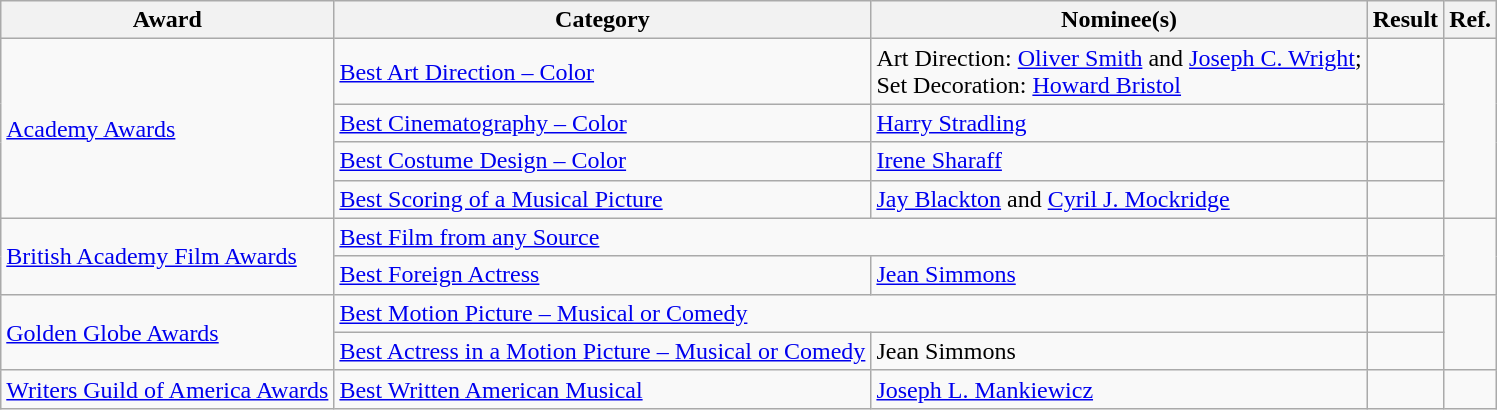<table class="wikitable plainrowheaders">
<tr>
<th>Award</th>
<th>Category</th>
<th>Nominee(s)</th>
<th>Result</th>
<th>Ref.</th>
</tr>
<tr>
<td rowspan="4"><a href='#'>Academy Awards</a></td>
<td><a href='#'>Best Art Direction – Color</a></td>
<td>Art Direction: <a href='#'>Oliver Smith</a> and <a href='#'>Joseph C. Wright</a>; <br> Set Decoration: <a href='#'>Howard Bristol</a></td>
<td></td>
<td align="center" rowspan="4"> <br> </td>
</tr>
<tr>
<td><a href='#'>Best Cinematography – Color</a></td>
<td><a href='#'>Harry Stradling</a></td>
<td></td>
</tr>
<tr>
<td><a href='#'>Best Costume Design – Color</a></td>
<td><a href='#'>Irene Sharaff</a></td>
<td></td>
</tr>
<tr>
<td><a href='#'>Best Scoring of a Musical Picture</a></td>
<td><a href='#'>Jay Blackton</a> and <a href='#'>Cyril J. Mockridge</a></td>
<td></td>
</tr>
<tr>
<td rowspan="2"><a href='#'>British Academy Film Awards</a></td>
<td colspan="2"><a href='#'>Best Film from any Source</a></td>
<td></td>
<td align="center" rowspan="2"></td>
</tr>
<tr>
<td><a href='#'>Best Foreign Actress</a></td>
<td><a href='#'>Jean Simmons</a></td>
<td></td>
</tr>
<tr>
<td rowspan="2"><a href='#'>Golden Globe Awards</a></td>
<td colspan="2"><a href='#'>Best Motion Picture – Musical or Comedy</a></td>
<td></td>
<td align="center" rowspan="2"></td>
</tr>
<tr>
<td><a href='#'>Best Actress in a Motion Picture – Musical or Comedy</a></td>
<td>Jean Simmons</td>
<td></td>
</tr>
<tr>
<td><a href='#'>Writers Guild of America Awards</a></td>
<td><a href='#'>Best Written American Musical</a></td>
<td><a href='#'>Joseph L. Mankiewicz</a></td>
<td></td>
<td align="center"></td>
</tr>
</table>
